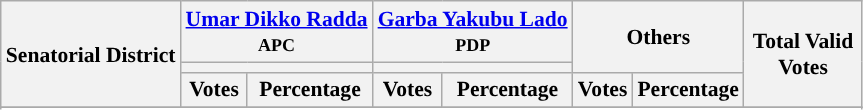<table class="wikitable sortable" style=" font-size: 90%">
<tr>
<th rowspan="3">Senatorial District</th>
<th colspan="2"><a href='#'>Umar Dikko Radda</a><br><small>APC</small></th>
<th colspan="2"><a href='#'>Garba Yakubu Lado</a><br><small>PDP</small></th>
<th colspan="2" rowspan="2">Others</th>
<th rowspan="3" style="max-width:5em;">Total Valid Votes</th>
</tr>
<tr>
<th colspan=2 style="background-color:"></th>
<th colspan=2 style="background-color:"></th>
</tr>
<tr>
<th>Votes</th>
<th>Percentage</th>
<th>Votes</th>
<th>Percentage</th>
<th>Votes</th>
<th>Percentage</th>
</tr>
<tr>
</tr>
<tr>
</tr>
<tr style="background-color:#">
</tr>
<tr>
</tr>
<tr style="background-color:#">
</tr>
<tr>
</tr>
<tr style="background-color:#">
</tr>
<tr>
</tr>
<tr>
</tr>
</table>
